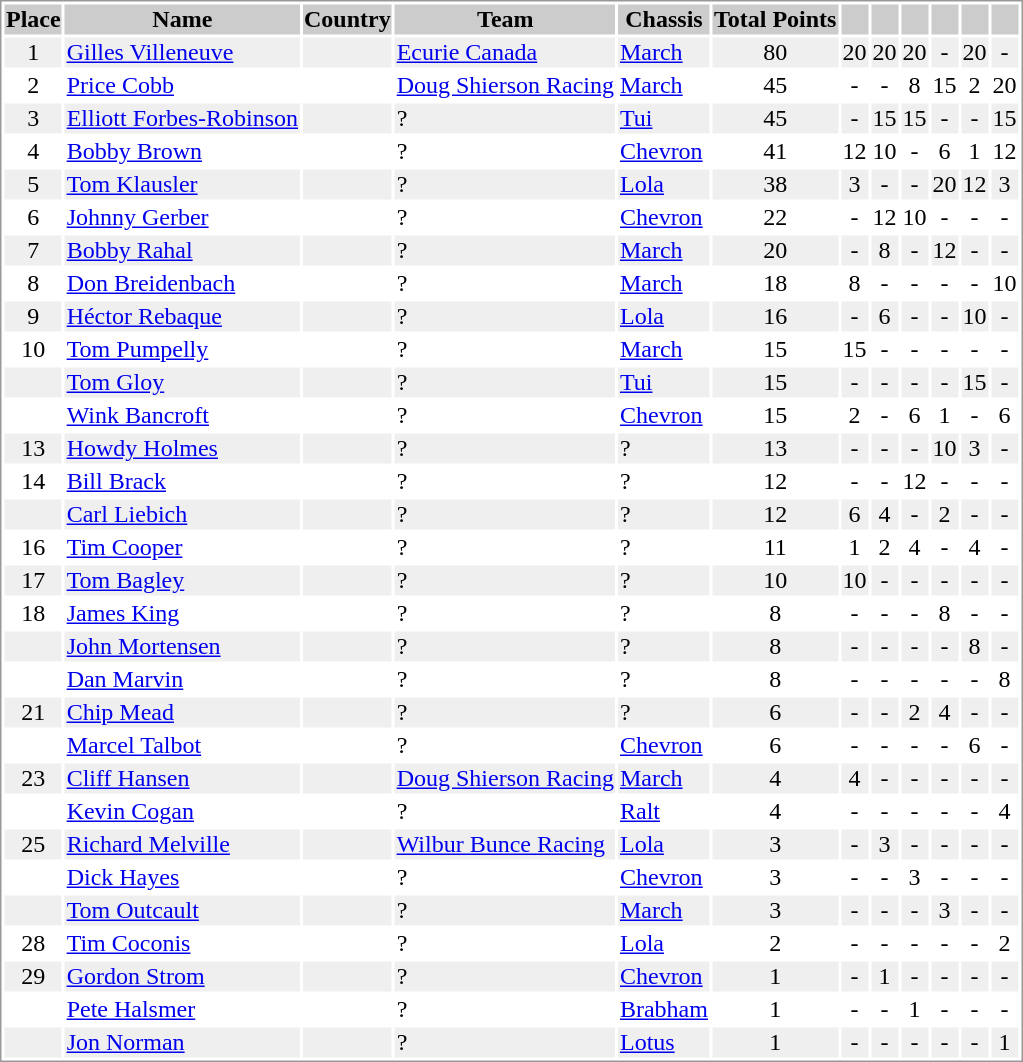<table border="0" style="border: 1px solid #999; background-color:#FFFFFF; text-align:center">
<tr align="center" style="background:#CCCCCC;">
<th>Place</th>
<th>Name</th>
<th>Country</th>
<th>Team</th>
<th>Chassis</th>
<th>Total Points</th>
<th></th>
<th></th>
<th></th>
<th></th>
<th></th>
<th></th>
</tr>
<tr style="background:#EFEFEF;">
<td>1</td>
<td align="left"><a href='#'>Gilles Villeneuve</a></td>
<td align="left"></td>
<td align="left"><a href='#'>Ecurie Canada</a></td>
<td align="left"><a href='#'>March</a></td>
<td>80</td>
<td>20</td>
<td>20</td>
<td>20</td>
<td>-</td>
<td>20</td>
<td>-</td>
</tr>
<tr>
<td>2</td>
<td align="left"><a href='#'>Price Cobb</a></td>
<td align="left"></td>
<td align="left"><a href='#'>Doug Shierson Racing</a></td>
<td align="left"><a href='#'>March</a></td>
<td>45</td>
<td>-</td>
<td>-</td>
<td>8</td>
<td>15</td>
<td>2</td>
<td>20</td>
</tr>
<tr style="background:#EFEFEF;">
<td>3</td>
<td align="left"><a href='#'>Elliott Forbes-Robinson</a></td>
<td align="left"></td>
<td align="left">?</td>
<td align="left"><a href='#'>Tui</a></td>
<td>45</td>
<td>-</td>
<td>15</td>
<td>15</td>
<td>-</td>
<td>-</td>
<td>15</td>
</tr>
<tr>
<td>4</td>
<td align="left"><a href='#'>Bobby Brown</a></td>
<td align="left"></td>
<td align="left">?</td>
<td align="left"><a href='#'>Chevron</a></td>
<td>41</td>
<td>12</td>
<td>10</td>
<td>-</td>
<td>6</td>
<td>1</td>
<td>12</td>
</tr>
<tr style="background:#EFEFEF;">
<td>5</td>
<td align="left"><a href='#'>Tom Klausler</a></td>
<td align="left"></td>
<td align="left">?</td>
<td align="left"><a href='#'>Lola</a></td>
<td>38</td>
<td>3</td>
<td>-</td>
<td>-</td>
<td>20</td>
<td>12</td>
<td>3</td>
</tr>
<tr>
<td>6</td>
<td align="left"><a href='#'>Johnny Gerber</a></td>
<td align="left"></td>
<td align="left">?</td>
<td align="left"><a href='#'>Chevron</a></td>
<td>22</td>
<td>-</td>
<td>12</td>
<td>10</td>
<td>-</td>
<td>-</td>
<td>-</td>
</tr>
<tr style="background:#EFEFEF;">
<td>7</td>
<td align="left"><a href='#'>Bobby Rahal</a></td>
<td align="left"></td>
<td align="left">?</td>
<td align="left"><a href='#'>March</a></td>
<td>20</td>
<td>-</td>
<td>8</td>
<td>-</td>
<td>12</td>
<td>-</td>
<td>-</td>
</tr>
<tr>
<td>8</td>
<td align="left"><a href='#'>Don Breidenbach</a></td>
<td align="left"></td>
<td align="left">?</td>
<td align="left"><a href='#'>March</a></td>
<td>18</td>
<td>8</td>
<td>-</td>
<td>-</td>
<td>-</td>
<td>-</td>
<td>10</td>
</tr>
<tr style="background:#EFEFEF;">
<td>9</td>
<td align="left"><a href='#'>Héctor Rebaque</a></td>
<td align="left"></td>
<td align="left">?</td>
<td align="left"><a href='#'>Lola</a></td>
<td>16</td>
<td>-</td>
<td>6</td>
<td>-</td>
<td>-</td>
<td>10</td>
<td>-</td>
</tr>
<tr>
<td>10</td>
<td align="left"><a href='#'>Tom Pumpelly</a></td>
<td align="left"></td>
<td align="left">?</td>
<td align="left"><a href='#'>March</a></td>
<td>15</td>
<td>15</td>
<td>-</td>
<td>-</td>
<td>-</td>
<td>-</td>
<td>-</td>
</tr>
<tr style="background:#EFEFEF;">
<td></td>
<td align="left"><a href='#'>Tom Gloy</a></td>
<td align="left"></td>
<td align="left">?</td>
<td align="left"><a href='#'>Tui</a></td>
<td>15</td>
<td>-</td>
<td>-</td>
<td>-</td>
<td>-</td>
<td>15</td>
<td>-</td>
</tr>
<tr>
<td></td>
<td align="left"><a href='#'>Wink Bancroft</a></td>
<td align="left"></td>
<td align="left">?</td>
<td align="left"><a href='#'>Chevron</a></td>
<td>15</td>
<td>2</td>
<td>-</td>
<td>6</td>
<td>1</td>
<td>-</td>
<td>6</td>
</tr>
<tr style="background:#EFEFEF;">
<td>13</td>
<td align="left"><a href='#'>Howdy Holmes</a></td>
<td align="left"></td>
<td align="left">?</td>
<td align="left">?</td>
<td>13</td>
<td>-</td>
<td>-</td>
<td>-</td>
<td>10</td>
<td>3</td>
<td>-</td>
</tr>
<tr>
<td>14</td>
<td align="left"><a href='#'>Bill Brack</a></td>
<td align="left"></td>
<td align="left">?</td>
<td align="left">?</td>
<td>12</td>
<td>-</td>
<td>-</td>
<td>12</td>
<td>-</td>
<td>-</td>
<td>-</td>
</tr>
<tr style="background:#EFEFEF;">
<td></td>
<td align="left"><a href='#'>Carl Liebich</a></td>
<td align="left"></td>
<td align="left">?</td>
<td align="left">?</td>
<td>12</td>
<td>6</td>
<td>4</td>
<td>-</td>
<td>2</td>
<td>-</td>
<td>-</td>
</tr>
<tr>
<td>16</td>
<td align="left"><a href='#'>Tim Cooper</a></td>
<td align="left"></td>
<td align="left">?</td>
<td align="left">?</td>
<td>11</td>
<td>1</td>
<td>2</td>
<td>4</td>
<td>-</td>
<td>4</td>
<td>-</td>
</tr>
<tr style="background:#EFEFEF;">
<td>17</td>
<td align="left"><a href='#'>Tom Bagley</a></td>
<td align="left"></td>
<td align="left">?</td>
<td align="left">?</td>
<td>10</td>
<td>10</td>
<td>-</td>
<td>-</td>
<td>-</td>
<td>-</td>
<td>-</td>
</tr>
<tr>
<td>18</td>
<td align="left"><a href='#'>James King</a></td>
<td align="left"></td>
<td align="left">?</td>
<td align="left">?</td>
<td>8</td>
<td>-</td>
<td>-</td>
<td>-</td>
<td>8</td>
<td>-</td>
<td>-</td>
</tr>
<tr style="background:#EFEFEF;">
<td></td>
<td align="left"><a href='#'>John Mortensen</a></td>
<td align="left"></td>
<td align="left">?</td>
<td align="left">?</td>
<td>8</td>
<td>-</td>
<td>-</td>
<td>-</td>
<td>-</td>
<td>8</td>
<td>-</td>
</tr>
<tr>
<td></td>
<td align="left"><a href='#'>Dan Marvin</a></td>
<td align="left"></td>
<td align="left">?</td>
<td align="left">?</td>
<td>8</td>
<td>-</td>
<td>-</td>
<td>-</td>
<td>-</td>
<td>-</td>
<td>8</td>
</tr>
<tr style="background:#EFEFEF;">
<td>21</td>
<td align="left"><a href='#'>Chip Mead</a></td>
<td align="left"></td>
<td align="left">?</td>
<td align="left">?</td>
<td>6</td>
<td>-</td>
<td>-</td>
<td>2</td>
<td>4</td>
<td>-</td>
<td>-</td>
</tr>
<tr>
<td></td>
<td align="left"><a href='#'>Marcel Talbot</a></td>
<td align="left"></td>
<td align="left">?</td>
<td align="left"><a href='#'>Chevron</a></td>
<td>6</td>
<td>-</td>
<td>-</td>
<td>-</td>
<td>-</td>
<td>6</td>
<td>-</td>
</tr>
<tr style="background:#EFEFEF;">
<td>23</td>
<td align="left"><a href='#'>Cliff Hansen</a></td>
<td align="left"></td>
<td align="left"><a href='#'>Doug Shierson Racing</a></td>
<td align="left"><a href='#'>March</a></td>
<td>4</td>
<td>4</td>
<td>-</td>
<td>-</td>
<td>-</td>
<td>-</td>
<td>-</td>
</tr>
<tr>
<td></td>
<td align="left"><a href='#'>Kevin Cogan</a></td>
<td align="left"></td>
<td align="left">?</td>
<td align="left"><a href='#'>Ralt</a></td>
<td>4</td>
<td>-</td>
<td>-</td>
<td>-</td>
<td>-</td>
<td>-</td>
<td>4</td>
</tr>
<tr style="background:#EFEFEF;">
<td>25</td>
<td align="left"><a href='#'>Richard Melville</a></td>
<td align="left"></td>
<td align="left"><a href='#'>Wilbur Bunce Racing</a></td>
<td align="left"><a href='#'>Lola</a></td>
<td>3</td>
<td>-</td>
<td>3</td>
<td>-</td>
<td>-</td>
<td>-</td>
<td>-</td>
</tr>
<tr>
<td></td>
<td align="left"><a href='#'>Dick Hayes</a></td>
<td align="left"></td>
<td align="left">?</td>
<td align="left"><a href='#'>Chevron</a></td>
<td>3</td>
<td>-</td>
<td>-</td>
<td>3</td>
<td>-</td>
<td>-</td>
<td>-</td>
</tr>
<tr style="background:#EFEFEF;">
<td></td>
<td align="left"><a href='#'>Tom Outcault</a></td>
<td align="left"></td>
<td align="left">?</td>
<td align="left"><a href='#'>March</a></td>
<td>3</td>
<td>-</td>
<td>-</td>
<td>-</td>
<td>3</td>
<td>-</td>
<td>-</td>
</tr>
<tr>
<td>28</td>
<td align="left"><a href='#'>Tim Coconis</a></td>
<td align="left"></td>
<td align="left">?</td>
<td align="left"><a href='#'>Lola</a></td>
<td>2</td>
<td>-</td>
<td>-</td>
<td>-</td>
<td>-</td>
<td>-</td>
<td>2</td>
</tr>
<tr style="background:#EFEFEF;">
<td>29</td>
<td align="left"><a href='#'>Gordon Strom</a></td>
<td align="left"></td>
<td align="left">?</td>
<td align="left"><a href='#'>Chevron</a></td>
<td>1</td>
<td>-</td>
<td>1</td>
<td>-</td>
<td>-</td>
<td>-</td>
<td>-</td>
</tr>
<tr>
<td></td>
<td align="left"><a href='#'>Pete Halsmer</a></td>
<td align="left"></td>
<td align="left">?</td>
<td align="left"><a href='#'>Brabham</a></td>
<td>1</td>
<td>-</td>
<td>-</td>
<td>1</td>
<td>-</td>
<td>-</td>
<td>-</td>
</tr>
<tr style="background:#EFEFEF;">
<td></td>
<td align="left"><a href='#'>Jon Norman</a></td>
<td align="left"></td>
<td align="left">?</td>
<td align="left"><a href='#'>Lotus</a></td>
<td>1</td>
<td>-</td>
<td>-</td>
<td>-</td>
<td>-</td>
<td>-</td>
<td>1</td>
</tr>
</table>
